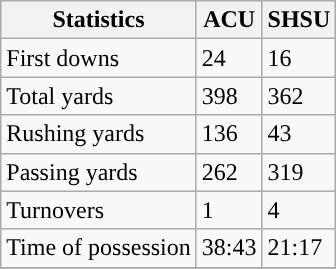<table class="wikitable">
<tr>
<th>Statistics</th>
<th>ACU</th>
<th>SHSU</th>
</tr>
<tr>
<td>First downs</td>
<td>24</td>
<td>16</td>
</tr>
<tr>
<td>Total yards</td>
<td>398</td>
<td>362</td>
</tr>
<tr>
<td>Rushing yards</td>
<td>136</td>
<td>43</td>
</tr>
<tr>
<td>Passing yards</td>
<td>262</td>
<td>319</td>
</tr>
<tr>
<td>Turnovers</td>
<td>1</td>
<td>4</td>
</tr>
<tr>
<td>Time of possession</td>
<td>38:43</td>
<td>21:17</td>
</tr>
<tr>
</tr>
</table>
